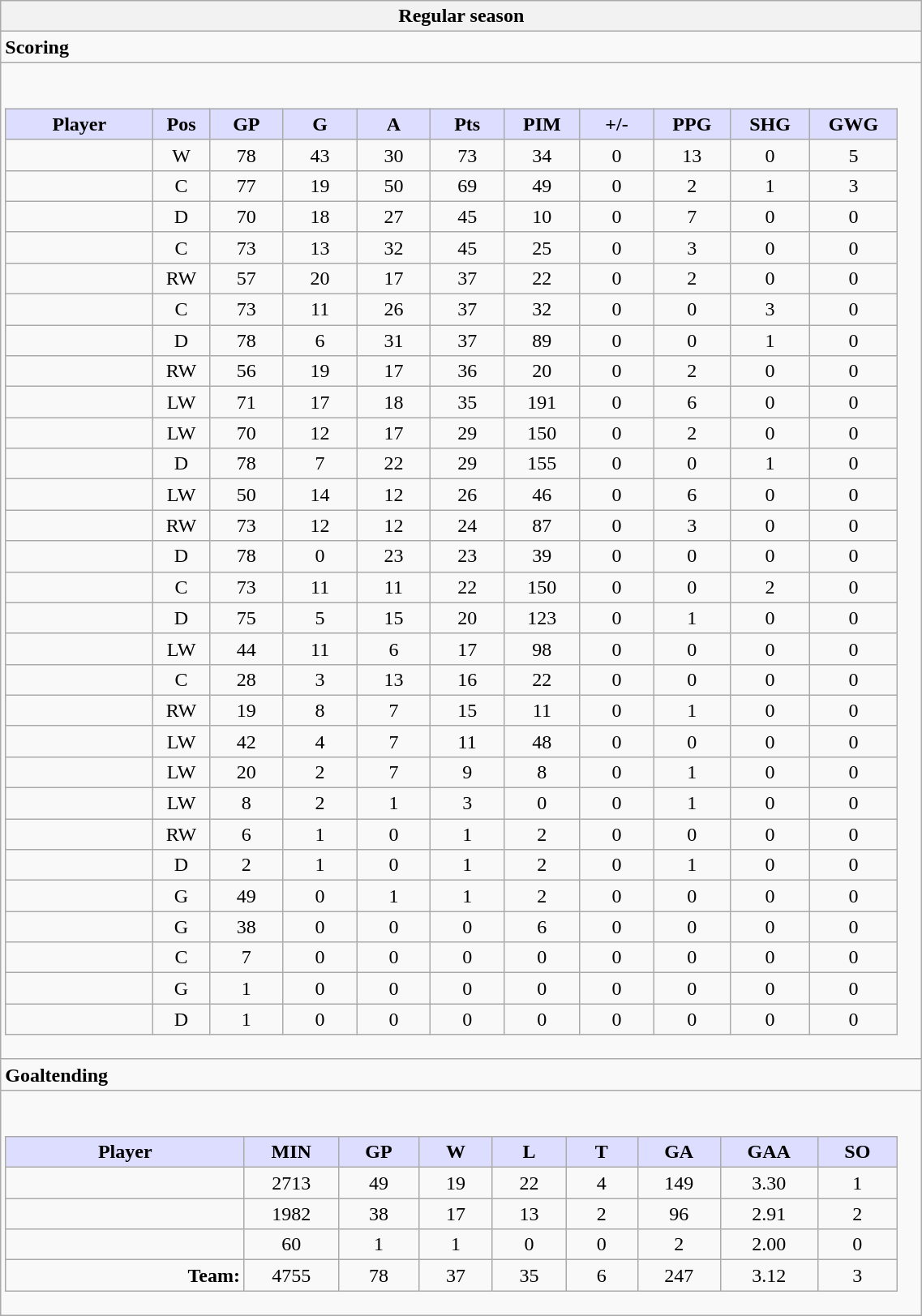<table class="wikitable collapsible" style="width:60%;">
<tr>
<th>Regular season</th>
</tr>
<tr>
<td class="tocccolors"><strong>Scoring</strong></td>
</tr>
<tr>
<td><br><table class="wikitable sortable">
<tr style="text-align:center;">
<th style="background:#ddf; width:10%;">Player</th>
<th style="background:#ddf; width:3%;" title="Position">Pos</th>
<th style="background:#ddf; width:5%;" title="Games played">GP</th>
<th style="background:#ddf; width:5%;" title="Goals">G</th>
<th style="background:#ddf; width:5%;" title="Assists">A</th>
<th style="background:#ddf; width:5%;" title="Points">Pts</th>
<th style="background:#ddf; width:5%;" title="Penalties in Minutes">PIM</th>
<th style="background:#ddf; width:5%;" title="Plus/minus">+/-</th>
<th style="background:#ddf; width:5%;" title="Power play goals">PPG</th>
<th style="background:#ddf; width:5%;" title="Short-handed goals">SHG</th>
<th style="background:#ddf; width:5%;" title="Game-winning goals">GWG</th>
</tr>
<tr style="text-align:center;">
<td style="text-align:right;"></td>
<td>W</td>
<td>78</td>
<td>43</td>
<td>30</td>
<td>73</td>
<td>34</td>
<td>0</td>
<td>13</td>
<td>0</td>
<td>5</td>
</tr>
<tr style="text-align:center;">
<td style="text-align:right;"></td>
<td>C</td>
<td>77</td>
<td>19</td>
<td>50</td>
<td>69</td>
<td>49</td>
<td>0</td>
<td>2</td>
<td>1</td>
<td>3</td>
</tr>
<tr style="text-align:center;">
<td style="text-align:right;"></td>
<td>D</td>
<td>70</td>
<td>18</td>
<td>27</td>
<td>45</td>
<td>10</td>
<td>0</td>
<td>7</td>
<td>0</td>
<td>0</td>
</tr>
<tr style="text-align:center;">
<td style="text-align:right;"></td>
<td>C</td>
<td>73</td>
<td>13</td>
<td>32</td>
<td>45</td>
<td>25</td>
<td>0</td>
<td>3</td>
<td>0</td>
<td>0</td>
</tr>
<tr style="text-align:center;">
<td style="text-align:right;"></td>
<td>RW</td>
<td>57</td>
<td>20</td>
<td>17</td>
<td>37</td>
<td>22</td>
<td>0</td>
<td>2</td>
<td>0</td>
<td>0</td>
</tr>
<tr style="text-align:center;">
<td style="text-align:right;"></td>
<td>C</td>
<td>73</td>
<td>11</td>
<td>26</td>
<td>37</td>
<td>32</td>
<td>0</td>
<td>0</td>
<td>3</td>
<td>0</td>
</tr>
<tr style="text-align:center;">
<td style="text-align:right;"></td>
<td>D</td>
<td>78</td>
<td>6</td>
<td>31</td>
<td>37</td>
<td>89</td>
<td>0</td>
<td>0</td>
<td>1</td>
<td>0</td>
</tr>
<tr style="text-align:center;">
<td style="text-align:right;"></td>
<td>RW</td>
<td>56</td>
<td>19</td>
<td>17</td>
<td>36</td>
<td>20</td>
<td>0</td>
<td>2</td>
<td>0</td>
<td>0</td>
</tr>
<tr style="text-align:center;">
<td style="text-align:right;"></td>
<td>LW</td>
<td>71</td>
<td>17</td>
<td>18</td>
<td>35</td>
<td>191</td>
<td>0</td>
<td>6</td>
<td>0</td>
<td>0</td>
</tr>
<tr style="text-align:center;">
<td style="text-align:right;"></td>
<td>LW</td>
<td>70</td>
<td>12</td>
<td>17</td>
<td>29</td>
<td>150</td>
<td>0</td>
<td>2</td>
<td>0</td>
<td>0</td>
</tr>
<tr style="text-align:center;">
<td style="text-align:right;"></td>
<td>D</td>
<td>78</td>
<td>7</td>
<td>22</td>
<td>29</td>
<td>155</td>
<td>0</td>
<td>0</td>
<td>1</td>
<td>0</td>
</tr>
<tr style="text-align:center;">
<td style="text-align:right;"></td>
<td>LW</td>
<td>50</td>
<td>14</td>
<td>12</td>
<td>26</td>
<td>46</td>
<td>0</td>
<td>6</td>
<td>0</td>
<td>0</td>
</tr>
<tr style="text-align:center;">
<td style="text-align:right;"></td>
<td>RW</td>
<td>73</td>
<td>12</td>
<td>12</td>
<td>24</td>
<td>87</td>
<td>0</td>
<td>3</td>
<td>0</td>
<td>0</td>
</tr>
<tr style="text-align:center;">
<td style="text-align:right;"></td>
<td>D</td>
<td>78</td>
<td>0</td>
<td>23</td>
<td>23</td>
<td>39</td>
<td>0</td>
<td>0</td>
<td>0</td>
<td>0</td>
</tr>
<tr style="text-align:center;">
<td style="text-align:right;"></td>
<td>C</td>
<td>73</td>
<td>11</td>
<td>11</td>
<td>22</td>
<td>150</td>
<td>0</td>
<td>0</td>
<td>2</td>
<td>0</td>
</tr>
<tr style="text-align:center;">
<td style="text-align:right;"></td>
<td>D</td>
<td>75</td>
<td>5</td>
<td>15</td>
<td>20</td>
<td>123</td>
<td>0</td>
<td>1</td>
<td>0</td>
<td>0</td>
</tr>
<tr style="text-align:center;">
<td style="text-align:right;"></td>
<td>LW</td>
<td>44</td>
<td>11</td>
<td>6</td>
<td>17</td>
<td>98</td>
<td>0</td>
<td>0</td>
<td>0</td>
<td>0</td>
</tr>
<tr style="text-align:center;">
<td style="text-align:right;"></td>
<td>C</td>
<td>28</td>
<td>3</td>
<td>13</td>
<td>16</td>
<td>22</td>
<td>0</td>
<td>0</td>
<td>0</td>
<td>0</td>
</tr>
<tr style="text-align:center;">
<td style="text-align:right;"></td>
<td>RW</td>
<td>19</td>
<td>8</td>
<td>7</td>
<td>15</td>
<td>11</td>
<td>0</td>
<td>1</td>
<td>0</td>
<td>0</td>
</tr>
<tr style="text-align:center;">
<td style="text-align:right;"></td>
<td>LW</td>
<td>42</td>
<td>4</td>
<td>7</td>
<td>11</td>
<td>48</td>
<td>0</td>
<td>0</td>
<td>0</td>
<td>0</td>
</tr>
<tr style="text-align:center;">
<td style="text-align:right;"></td>
<td>LW</td>
<td>20</td>
<td>2</td>
<td>7</td>
<td>9</td>
<td>8</td>
<td>0</td>
<td>1</td>
<td>0</td>
<td>0</td>
</tr>
<tr style="text-align:center;">
<td style="text-align:right;"></td>
<td>LW</td>
<td>8</td>
<td>2</td>
<td>1</td>
<td>3</td>
<td>0</td>
<td>0</td>
<td>1</td>
<td>0</td>
<td>0</td>
</tr>
<tr style="text-align:center;">
<td style="text-align:right;"></td>
<td>RW</td>
<td>6</td>
<td>1</td>
<td>0</td>
<td>1</td>
<td>2</td>
<td>0</td>
<td>0</td>
<td>0</td>
<td>0</td>
</tr>
<tr style="text-align:center;">
<td style="text-align:right;"></td>
<td>D</td>
<td>2</td>
<td>1</td>
<td>0</td>
<td>1</td>
<td>2</td>
<td>0</td>
<td>1</td>
<td>0</td>
<td>0</td>
</tr>
<tr style="text-align:center;">
<td style="text-align:right;"></td>
<td>G</td>
<td>49</td>
<td>0</td>
<td>1</td>
<td>1</td>
<td>2</td>
<td>0</td>
<td>0</td>
<td>0</td>
<td>0</td>
</tr>
<tr style="text-align:center;">
<td style="text-align:right;"></td>
<td>G</td>
<td>38</td>
<td>0</td>
<td>0</td>
<td>0</td>
<td>6</td>
<td>0</td>
<td>0</td>
<td>0</td>
<td>0</td>
</tr>
<tr style="text-align:center;">
<td style="text-align:right;"></td>
<td>C</td>
<td>7</td>
<td>0</td>
<td>0</td>
<td>0</td>
<td>0</td>
<td>0</td>
<td>0</td>
<td>0</td>
<td>0</td>
</tr>
<tr style="text-align:center;">
<td style="text-align:right;"></td>
<td>G</td>
<td>1</td>
<td>0</td>
<td>0</td>
<td>0</td>
<td>0</td>
<td>0</td>
<td>0</td>
<td>0</td>
<td>0</td>
</tr>
<tr style="text-align:center;">
<td style="text-align:right;"></td>
<td>D</td>
<td>1</td>
<td>0</td>
<td>0</td>
<td>0</td>
<td>0</td>
<td>0</td>
<td>0</td>
<td>0</td>
<td>0</td>
</tr>
</table>
</td>
</tr>
<tr>
<td class="toccolors"><strong>Goaltending</strong></td>
</tr>
<tr>
<td><br><table class="wikitable sortable">
<tr>
<th style="background:#ddf; width:10%;">Player</th>
<th style="width:3%; background:#ddf;" title="Minutes played">MIN</th>
<th style="width:3%; background:#ddf;" title="Games played in">GP</th>
<th style="width:3%; background:#ddf;" title="Wins">W</th>
<th style="width:3%; background:#ddf;" title="Losses">L</th>
<th style="width:3%; background:#ddf;" title="Ties">T</th>
<th style="width:3%; background:#ddf;" title="Goals against">GA</th>
<th style="width:3%; background:#ddf;" title="Goals against average">GAA</th>
<th style="width:3%; background:#ddf;" title="Shut-outs">SO</th>
</tr>
<tr style="text-align:center;">
<td style="text-align:right;"></td>
<td>2713</td>
<td>49</td>
<td>19</td>
<td>22</td>
<td>4</td>
<td>149</td>
<td>3.30</td>
<td>1</td>
</tr>
<tr style="text-align:center;">
<td style="text-align:right;"></td>
<td>1982</td>
<td>38</td>
<td>17</td>
<td>13</td>
<td>2</td>
<td>96</td>
<td>2.91</td>
<td>2</td>
</tr>
<tr style="text-align:center;">
<td style="text-align:right;"></td>
<td>60</td>
<td>1</td>
<td>1</td>
<td>0</td>
<td>0</td>
<td>2</td>
<td>2.00</td>
<td>0</td>
</tr>
<tr style="text-align:center;">
<td style="text-align:right;"><strong>Team:</strong></td>
<td>4755</td>
<td>78</td>
<td>37</td>
<td>35</td>
<td>6</td>
<td>247</td>
<td>3.12</td>
<td>3</td>
</tr>
</table>
</td>
</tr>
</table>
